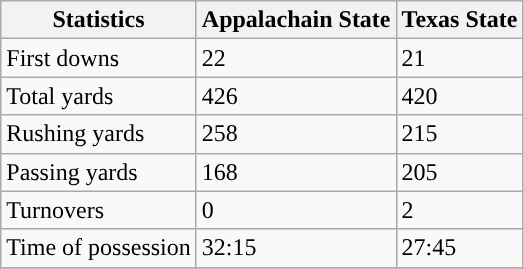<table class="wikitable">
<tr>
<th>Statistics</th>
<th>Appalachain State</th>
<th>Texas State</th>
</tr>
<tr>
<td>First downs</td>
<td>22</td>
<td>21</td>
</tr>
<tr>
<td>Total yards</td>
<td>426</td>
<td>420</td>
</tr>
<tr>
<td>Rushing yards</td>
<td>258</td>
<td>215</td>
</tr>
<tr>
<td>Passing yards</td>
<td>168</td>
<td>205</td>
</tr>
<tr>
<td>Turnovers</td>
<td>0</td>
<td>2</td>
</tr>
<tr>
<td>Time of possession</td>
<td>32:15</td>
<td>27:45</td>
</tr>
<tr>
</tr>
</table>
